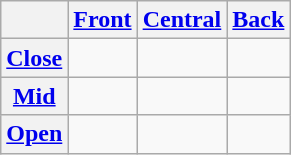<table class="wikitable" style="text-align:center">
<tr>
<th></th>
<th><a href='#'>Front</a></th>
<th><a href='#'>Central</a></th>
<th><a href='#'>Back</a></th>
</tr>
<tr align="center">
<th><a href='#'>Close</a></th>
<td> </td>
<td></td>
<td> </td>
</tr>
<tr>
<th><a href='#'>Mid</a></th>
<td></td>
<td></td>
<td></td>
</tr>
<tr align="center">
<th><a href='#'>Open</a></th>
<td></td>
<td> </td>
<td></td>
</tr>
</table>
